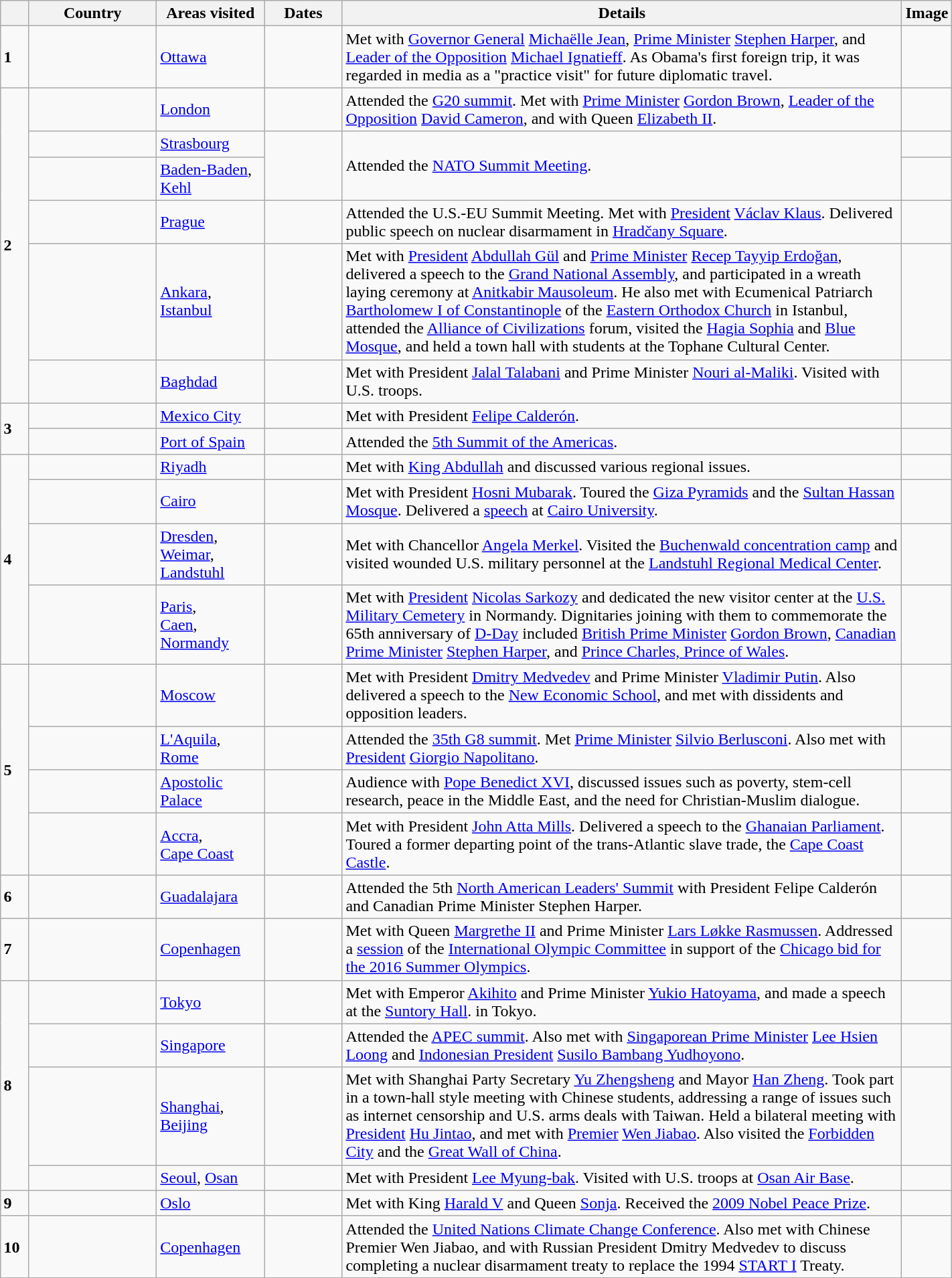<table class="wikitable sortable" style="margin:1em auto 1em auto;">
<tr>
<th style="width: 3%;"></th>
<th width=120>Country</th>
<th width=100>Areas visited</th>
<th width=70>Dates</th>
<th width=550>Details</th>
<th>Image</th>
</tr>
<tr>
<td><strong>1</strong></td>
<td></td>
<td><a href='#'>Ottawa</a></td>
<td></td>
<td>Met with <a href='#'>Governor General</a> <a href='#'>Michaëlle Jean</a>, <a href='#'>Prime Minister</a> <a href='#'>Stephen Harper</a>, and <a href='#'>Leader of the Opposition</a> <a href='#'>Michael Ignatieff</a>. As Obama's first foreign trip, it was regarded in media as a "practice visit" for future diplomatic travel.</td>
<td></td>
</tr>
<tr>
<td rowspan=6><strong>2</strong></td>
<td></td>
<td><a href='#'>London</a></td>
<td></td>
<td>Attended the <a href='#'>G20 summit</a>. Met with <a href='#'>Prime Minister</a> <a href='#'>Gordon Brown</a>, <a href='#'>Leader of the Opposition</a> <a href='#'>David Cameron</a>, and with Queen <a href='#'>Elizabeth II</a>.</td>
<td></td>
</tr>
<tr>
<td></td>
<td><a href='#'>Strasbourg</a></td>
<td rowspan=2></td>
<td rowspan=2>Attended the <a href='#'>NATO Summit Meeting</a>.</td>
<td></td>
</tr>
<tr>
<td></td>
<td><a href='#'>Baden-Baden</a>, <a href='#'>Kehl</a></td>
<td></td>
</tr>
<tr>
<td></td>
<td><a href='#'>Prague</a></td>
<td></td>
<td>Attended the U.S.-EU Summit Meeting. Met with <a href='#'>President</a> <a href='#'>Václav Klaus</a>. Delivered public speech on nuclear disarmament in <a href='#'>Hradčany Square</a>.</td>
<td></td>
</tr>
<tr>
<td></td>
<td><a href='#'>Ankara</a>,<br><a href='#'>Istanbul</a></td>
<td></td>
<td>Met with <a href='#'>President</a> <a href='#'>Abdullah Gül</a> and <a href='#'>Prime Minister</a> <a href='#'>Recep Tayyip Erdoğan</a>, delivered a speech to the <a href='#'>Grand National Assembly</a>, and participated in a wreath laying ceremony at <a href='#'>Anitkabir Mausoleum</a>. He also met with Ecumenical Patriarch <a href='#'>Bartholomew I of Constantinople</a> of the <a href='#'>Eastern Orthodox Church</a> in Istanbul, attended the <a href='#'>Alliance of Civilizations</a> forum, visited the <a href='#'>Hagia Sophia</a> and <a href='#'>Blue Mosque</a>, and held a town hall with students at the Tophane Cultural Center.</td>
<td></td>
</tr>
<tr>
<td></td>
<td><a href='#'>Baghdad</a></td>
<td></td>
<td>Met with President <a href='#'>Jalal Talabani</a> and Prime Minister <a href='#'>Nouri al-Maliki</a>. Visited with U.S. troops.</td>
<td></td>
</tr>
<tr>
<td rowspan=2><strong>3</strong></td>
<td></td>
<td><a href='#'>Mexico City</a></td>
<td></td>
<td>Met with President <a href='#'>Felipe Calderón</a>.</td>
<td></td>
</tr>
<tr>
<td></td>
<td><a href='#'>Port of Spain</a></td>
<td></td>
<td>Attended the <a href='#'>5th Summit of the Americas</a>.</td>
<td></td>
</tr>
<tr>
<td rowspan=4><strong>4</strong></td>
<td></td>
<td><a href='#'>Riyadh</a></td>
<td></td>
<td>Met with <a href='#'>King Abdullah</a> and discussed various regional issues.</td>
<td></td>
</tr>
<tr>
<td></td>
<td><a href='#'>Cairo</a></td>
<td></td>
<td>Met with President <a href='#'>Hosni Mubarak</a>. Toured the <a href='#'>Giza Pyramids</a> and the <a href='#'>Sultan Hassan Mosque</a>. Delivered a <a href='#'>speech</a> at <a href='#'>Cairo University</a>.</td>
<td></td>
</tr>
<tr>
<td></td>
<td><a href='#'>Dresden</a>,<br><a href='#'>Weimar</a>,<br><a href='#'>Landstuhl</a></td>
<td></td>
<td>Met with Chancellor <a href='#'>Angela Merkel</a>. Visited the <a href='#'>Buchenwald concentration camp</a> and visited wounded U.S. military personnel at the <a href='#'>Landstuhl Regional Medical Center</a>.</td>
<td></td>
</tr>
<tr>
<td></td>
<td><a href='#'>Paris</a>,<br><a href='#'>Caen</a>,<br><a href='#'>Normandy</a></td>
<td></td>
<td>Met with <a href='#'>President</a> <a href='#'>Nicolas Sarkozy</a> and dedicated the new visitor center at the <a href='#'>U.S. Military Cemetery</a> in Normandy. Dignitaries joining with them to commemorate the 65th anniversary of <a href='#'>D-Day</a> included <a href='#'>British Prime Minister</a> <a href='#'>Gordon Brown</a>, <a href='#'>Canadian Prime Minister</a> <a href='#'>Stephen Harper</a>, and <a href='#'>Prince Charles, Prince of Wales</a>.</td>
<td></td>
</tr>
<tr>
<td rowspan=4><strong>5</strong></td>
<td></td>
<td><a href='#'>Moscow</a></td>
<td></td>
<td>Met with President <a href='#'>Dmitry Medvedev</a> and Prime Minister <a href='#'>Vladimir Putin</a>. Also delivered a speech to the <a href='#'>New Economic School</a>, and met with dissidents and opposition leaders.</td>
<td></td>
</tr>
<tr>
<td></td>
<td><a href='#'>L'Aquila</a>,<br><a href='#'>Rome</a></td>
<td></td>
<td>Attended the <a href='#'>35th G8 summit</a>. Met <a href='#'>Prime Minister</a> <a href='#'>Silvio Berlusconi</a>. Also met with <a href='#'>President</a> <a href='#'>Giorgio Napolitano</a>.</td>
<td></td>
</tr>
<tr>
<td></td>
<td><a href='#'>Apostolic Palace</a></td>
<td></td>
<td>Audience with <a href='#'>Pope Benedict XVI</a>, discussed issues such as poverty, stem-cell research, peace in the Middle East, and the need for Christian-Muslim dialogue.</td>
<td></td>
</tr>
<tr>
<td></td>
<td><a href='#'>Accra</a>,<br><a href='#'>Cape Coast</a></td>
<td></td>
<td>Met with President <a href='#'>John Atta Mills</a>. Delivered a speech to the <a href='#'>Ghanaian Parliament</a>. Toured a former departing point of the trans-Atlantic slave trade, the <a href='#'>Cape Coast Castle</a>.</td>
<td></td>
</tr>
<tr>
<td><strong>6</strong></td>
<td></td>
<td><a href='#'>Guadalajara</a></td>
<td></td>
<td>Attended the 5th <a href='#'>North American Leaders' Summit</a> with President Felipe Calderón and Canadian Prime Minister Stephen Harper.</td>
<td></td>
</tr>
<tr>
<td><strong>7</strong></td>
<td></td>
<td><a href='#'>Copenhagen</a></td>
<td></td>
<td>Met with Queen <a href='#'>Margrethe II</a> and Prime Minister <a href='#'>Lars Løkke Rasmussen</a>. Addressed a <a href='#'>session</a> of the <a href='#'>International Olympic Committee</a> in support of the <a href='#'>Chicago bid for the 2016 Summer Olympics</a>.</td>
<td></td>
</tr>
<tr>
<td rowspan=4><strong>8</strong></td>
<td></td>
<td><a href='#'>Tokyo</a></td>
<td></td>
<td>Met with Emperor <a href='#'>Akihito</a> and Prime Minister <a href='#'>Yukio Hatoyama</a>, and made a speech at the <a href='#'>Suntory Hall</a>. in Tokyo.</td>
<td></td>
</tr>
<tr>
<td></td>
<td><a href='#'>Singapore</a></td>
<td></td>
<td>Attended the <a href='#'>APEC summit</a>. Also met with <a href='#'>Singaporean Prime Minister</a> <a href='#'>Lee Hsien Loong</a> and <a href='#'>Indonesian President</a> <a href='#'>Susilo Bambang Yudhoyono</a>.</td>
<td></td>
</tr>
<tr>
<td></td>
<td><a href='#'>Shanghai</a>,<br><a href='#'>Beijing</a></td>
<td></td>
<td>Met with Shanghai Party Secretary <a href='#'>Yu Zhengsheng</a> and Mayor <a href='#'>Han Zheng</a>. Took part in a town-hall style meeting with Chinese students, addressing a range of issues such as internet censorship and U.S. arms deals with Taiwan. Held a bilateral meeting with <a href='#'>President</a> <a href='#'>Hu Jintao</a>, and met with <a href='#'>Premier</a> <a href='#'>Wen Jiabao</a>. Also visited the <a href='#'>Forbidden City</a> and the <a href='#'>Great Wall of China</a>.</td>
<td></td>
</tr>
<tr>
<td></td>
<td><a href='#'>Seoul</a>, <a href='#'>Osan</a></td>
<td></td>
<td>Met with President <a href='#'>Lee Myung-bak</a>. Visited with U.S. troops at <a href='#'>Osan Air Base</a>.</td>
<td></td>
</tr>
<tr>
<td><strong>9</strong></td>
<td></td>
<td><a href='#'>Oslo</a></td>
<td></td>
<td>Met with King <a href='#'>Harald V</a> and Queen <a href='#'>Sonja</a>. Received the <a href='#'>2009 Nobel Peace Prize</a>.</td>
<td></td>
</tr>
<tr>
<td><strong>10</strong></td>
<td></td>
<td><a href='#'>Copenhagen</a></td>
<td></td>
<td>Attended the <a href='#'>United Nations Climate Change Conference</a>. Also met with Chinese Premier Wen Jiabao, and with Russian President Dmitry Medvedev to discuss completing a nuclear disarmament treaty to replace the 1994 <a href='#'>START I</a> Treaty.</td>
<td></td>
</tr>
</table>
